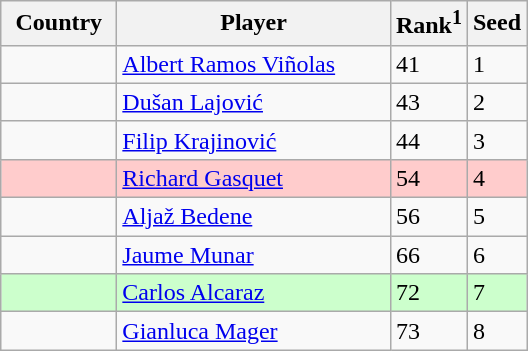<table class="sortable wikitable">
<tr>
<th width="70">Country</th>
<th width="175">Player</th>
<th>Rank<sup>1</sup></th>
<th>Seed</th>
</tr>
<tr>
<td></td>
<td><a href='#'>Albert Ramos Viñolas</a></td>
<td>41</td>
<td>1</td>
</tr>
<tr>
<td></td>
<td><a href='#'>Dušan Lajović</a></td>
<td>43</td>
<td>2</td>
</tr>
<tr>
<td></td>
<td><a href='#'>Filip Krajinović</a></td>
<td>44</td>
<td>3</td>
</tr>
<tr bgcolor=#fcc>
<td></td>
<td><a href='#'>Richard Gasquet</a></td>
<td>54</td>
<td>4</td>
</tr>
<tr>
<td></td>
<td><a href='#'>Aljaž Bedene</a></td>
<td>56</td>
<td>5</td>
</tr>
<tr>
<td></td>
<td><a href='#'>Jaume Munar</a></td>
<td>66</td>
<td>6</td>
</tr>
<tr bgcolor=#cfc>
<td></td>
<td><a href='#'>Carlos Alcaraz</a></td>
<td>72</td>
<td>7</td>
</tr>
<tr>
<td></td>
<td><a href='#'>Gianluca Mager</a></td>
<td>73</td>
<td>8</td>
</tr>
</table>
